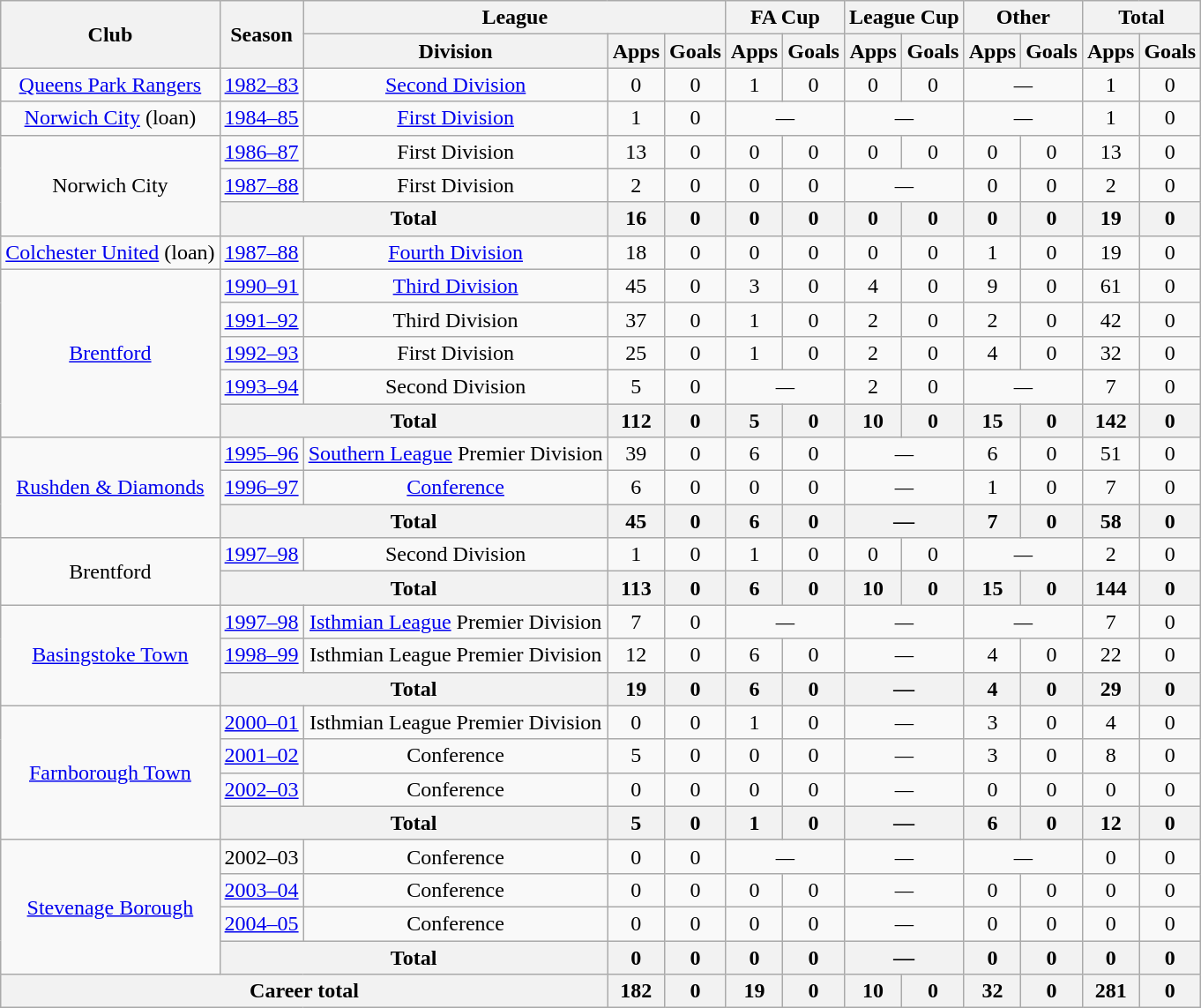<table class="wikitable" style="text-align: center;">
<tr>
<th rowspan="2">Club</th>
<th rowspan="2">Season</th>
<th colspan="3">League</th>
<th colspan="2">FA Cup</th>
<th colspan="2">League Cup</th>
<th colspan="2">Other</th>
<th colspan="2">Total</th>
</tr>
<tr>
<th>Division</th>
<th>Apps</th>
<th>Goals</th>
<th>Apps</th>
<th>Goals</th>
<th>Apps</th>
<th>Goals</th>
<th>Apps</th>
<th>Goals</th>
<th>Apps</th>
<th>Goals</th>
</tr>
<tr>
<td><a href='#'>Queens Park Rangers</a></td>
<td><a href='#'>1982–83</a></td>
<td><a href='#'>Second Division</a></td>
<td>0</td>
<td>0</td>
<td>1</td>
<td>0</td>
<td>0</td>
<td>0</td>
<td colspan="2"><em>—</em></td>
<td>1</td>
<td>0</td>
</tr>
<tr>
<td><a href='#'>Norwich City</a> (loan)</td>
<td><a href='#'>1984–85</a></td>
<td><a href='#'>First Division</a></td>
<td>1</td>
<td>0</td>
<td colspan="2"><em>—</em></td>
<td colspan="2"><em>—</em></td>
<td colspan="2"><em>—</em></td>
<td>1</td>
<td>0</td>
</tr>
<tr>
<td rowspan="3">Norwich City</td>
<td><a href='#'>1986–87</a></td>
<td>First Division</td>
<td>13</td>
<td>0</td>
<td>0</td>
<td>0</td>
<td>0</td>
<td>0</td>
<td>0</td>
<td>0</td>
<td>13</td>
<td>0</td>
</tr>
<tr>
<td><a href='#'>1987–88</a></td>
<td>First Division</td>
<td>2</td>
<td>0</td>
<td>0</td>
<td>0</td>
<td colspan="2"><em>—</em></td>
<td>0</td>
<td>0</td>
<td>2</td>
<td>0</td>
</tr>
<tr>
<th colspan="2">Total</th>
<th>16</th>
<th>0</th>
<th>0</th>
<th>0</th>
<th>0</th>
<th>0</th>
<th>0</th>
<th>0</th>
<th>19</th>
<th>0</th>
</tr>
<tr>
<td><a href='#'>Colchester United</a> (loan)</td>
<td><a href='#'>1987–88</a></td>
<td><a href='#'>Fourth Division</a></td>
<td>18</td>
<td>0</td>
<td>0</td>
<td>0</td>
<td>0</td>
<td>0</td>
<td>1</td>
<td>0</td>
<td>19</td>
<td>0</td>
</tr>
<tr>
<td rowspan="5"><a href='#'>Brentford</a></td>
<td><a href='#'>1990–91</a></td>
<td><a href='#'>Third Division</a></td>
<td>45</td>
<td>0</td>
<td>3</td>
<td>0</td>
<td>4</td>
<td>0</td>
<td>9</td>
<td>0</td>
<td>61</td>
<td>0</td>
</tr>
<tr>
<td><a href='#'>1991–92</a></td>
<td>Third Division</td>
<td>37</td>
<td>0</td>
<td>1</td>
<td>0</td>
<td>2</td>
<td>0</td>
<td>2</td>
<td>0</td>
<td>42</td>
<td>0</td>
</tr>
<tr>
<td><a href='#'>1992–93</a></td>
<td>First Division</td>
<td>25</td>
<td>0</td>
<td>1</td>
<td>0</td>
<td>2</td>
<td>0</td>
<td>4</td>
<td>0</td>
<td>32</td>
<td>0</td>
</tr>
<tr>
<td><a href='#'>1993–94</a></td>
<td>Second Division</td>
<td>5</td>
<td>0</td>
<td colspan="2"><em>—</em></td>
<td>2</td>
<td>0</td>
<td colspan="2"><em>—</em></td>
<td>7</td>
<td>0</td>
</tr>
<tr>
<th colspan="2">Total</th>
<th>112</th>
<th>0</th>
<th>5</th>
<th>0</th>
<th>10</th>
<th>0</th>
<th>15</th>
<th>0</th>
<th>142</th>
<th>0</th>
</tr>
<tr>
<td rowspan="3"><a href='#'>Rushden & Diamonds</a></td>
<td><a href='#'>1995–96</a></td>
<td><a href='#'>Southern League</a> Premier Division</td>
<td>39</td>
<td>0</td>
<td>6</td>
<td>0</td>
<td colspan="2"><em>—</em></td>
<td>6</td>
<td>0</td>
<td>51</td>
<td>0</td>
</tr>
<tr>
<td><a href='#'>1996–97</a></td>
<td><a href='#'>Conference</a></td>
<td>6</td>
<td>0</td>
<td>0</td>
<td>0</td>
<td colspan="2"><em>—</em></td>
<td>1</td>
<td>0</td>
<td>7</td>
<td>0</td>
</tr>
<tr>
<th colspan="2">Total</th>
<th>45</th>
<th>0</th>
<th>6</th>
<th>0</th>
<th colspan="2"><em>—</em></th>
<th>7</th>
<th>0</th>
<th>58</th>
<th>0</th>
</tr>
<tr>
<td rowspan="2">Brentford</td>
<td><a href='#'>1997–98</a></td>
<td>Second Division</td>
<td>1</td>
<td>0</td>
<td>1</td>
<td>0</td>
<td>0</td>
<td>0</td>
<td colspan="2"><em>—</em></td>
<td>2</td>
<td>0</td>
</tr>
<tr>
<th colspan="2">Total</th>
<th>113</th>
<th>0</th>
<th>6</th>
<th>0</th>
<th>10</th>
<th>0</th>
<th>15</th>
<th>0</th>
<th>144</th>
<th>0</th>
</tr>
<tr>
<td rowspan="3"><a href='#'>Basingstoke Town</a></td>
<td><a href='#'>1997–98</a></td>
<td><a href='#'>Isthmian League</a> Premier Division</td>
<td>7</td>
<td>0</td>
<td colspan="2"><em>—</em></td>
<td colspan="2"><em>—</em></td>
<td colspan="2"><em>—</em></td>
<td>7</td>
<td>0</td>
</tr>
<tr>
<td><a href='#'>1998–99</a></td>
<td>Isthmian League Premier Division</td>
<td>12</td>
<td>0</td>
<td>6</td>
<td>0</td>
<td colspan="2"><em>—</em></td>
<td>4</td>
<td>0</td>
<td>22</td>
<td>0</td>
</tr>
<tr>
<th colspan="2">Total</th>
<th>19</th>
<th>0</th>
<th>6</th>
<th>0</th>
<th colspan="2"><em>—</em></th>
<th>4</th>
<th>0</th>
<th>29</th>
<th>0</th>
</tr>
<tr>
<td rowspan="4"><a href='#'>Farnborough Town</a></td>
<td><a href='#'>2000–01</a></td>
<td>Isthmian League Premier Division</td>
<td>0</td>
<td>0</td>
<td>1</td>
<td>0</td>
<td colspan="2"><em>—</em></td>
<td>3</td>
<td>0</td>
<td>4</td>
<td>0</td>
</tr>
<tr>
<td><a href='#'>2001–02</a></td>
<td>Conference</td>
<td>5</td>
<td>0</td>
<td>0</td>
<td>0</td>
<td colspan="2"><em>—</em></td>
<td>3</td>
<td>0</td>
<td>8</td>
<td>0</td>
</tr>
<tr>
<td><a href='#'>2002–03</a></td>
<td>Conference</td>
<td>0</td>
<td>0</td>
<td>0</td>
<td>0</td>
<td colspan="2"><em>—</em></td>
<td>0</td>
<td>0</td>
<td>0</td>
<td>0</td>
</tr>
<tr>
<th colspan="2">Total</th>
<th>5</th>
<th>0</th>
<th>1</th>
<th>0</th>
<th colspan="2"><em>—</em></th>
<th>6</th>
<th>0</th>
<th>12</th>
<th>0</th>
</tr>
<tr>
<td rowspan="4"><a href='#'>Stevenage Borough</a></td>
<td>2002–03</td>
<td>Conference</td>
<td>0</td>
<td>0</td>
<td colspan="2"><em>—</em></td>
<td colspan="2"><em>—</em></td>
<td colspan="2"><em>—</em></td>
<td>0</td>
<td>0</td>
</tr>
<tr>
<td><a href='#'>2003–04</a></td>
<td>Conference</td>
<td>0</td>
<td>0</td>
<td>0</td>
<td>0</td>
<td colspan="2"><em>—</em></td>
<td>0</td>
<td>0</td>
<td>0</td>
<td>0</td>
</tr>
<tr>
<td><a href='#'>2004–05</a></td>
<td>Conference</td>
<td>0</td>
<td>0</td>
<td>0</td>
<td>0</td>
<td colspan="2"><em>—</em></td>
<td>0</td>
<td>0</td>
<td>0</td>
<td>0</td>
</tr>
<tr>
<th colspan="2">Total</th>
<th>0</th>
<th>0</th>
<th>0</th>
<th>0</th>
<th colspan="2"><em>—</em></th>
<th>0</th>
<th>0</th>
<th>0</th>
<th>0</th>
</tr>
<tr>
<th colspan="3">Career total</th>
<th>182</th>
<th>0</th>
<th>19</th>
<th>0</th>
<th>10</th>
<th>0</th>
<th>32</th>
<th>0</th>
<th>281</th>
<th>0</th>
</tr>
</table>
